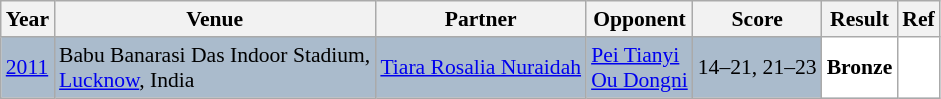<table class="sortable wikitable" style="font-size: 90%">
<tr>
<th>Year</th>
<th>Venue</th>
<th>Partner</th>
<th>Opponent</th>
<th>Score</th>
<th>Result</th>
<th>Ref</th>
</tr>
<tr style="background:#AABBCC">
<td align="centre"><a href='#'>2011</a></td>
<td align="left">Babu Banarasi Das Indoor Stadium,<br><a href='#'>Lucknow</a>, India</td>
<td align="left"> <a href='#'>Tiara Rosalia Nuraidah</a></td>
<td align="left"> <a href='#'>Pei Tianyi</a><br> <a href='#'>Ou Dongni</a></td>
<td align="left">14–21, 21–23</td>
<td style="text-align:left; background:white"> <strong>Bronze</strong></td>
<td style="text-align:center; background:white"></td>
</tr>
</table>
